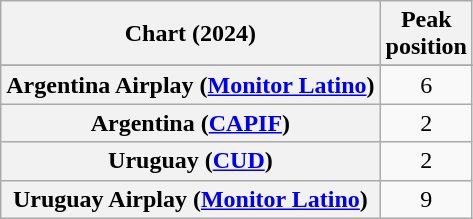<table class="wikitable sortable plainrowheaders" style="text-align:center">
<tr>
<th scope="col">Chart (2024)</th>
<th scope="col">Peak<br>position</th>
</tr>
<tr>
</tr>
<tr>
<th scope="row">Argentina Airplay (<a href='#'>Monitor Latino</a>)</th>
<td>6</td>
</tr>
<tr>
<th scope="row">Argentina (<a href='#'>CAPIF</a>)</th>
<td>2</td>
</tr>
<tr>
<th scope="row">Uruguay (<a href='#'>CUD</a>)</th>
<td>2</td>
</tr>
<tr>
<th scope="row">Uruguay Airplay (<a href='#'>Monitor Latino</a>)</th>
<td>9</td>
</tr>
</table>
